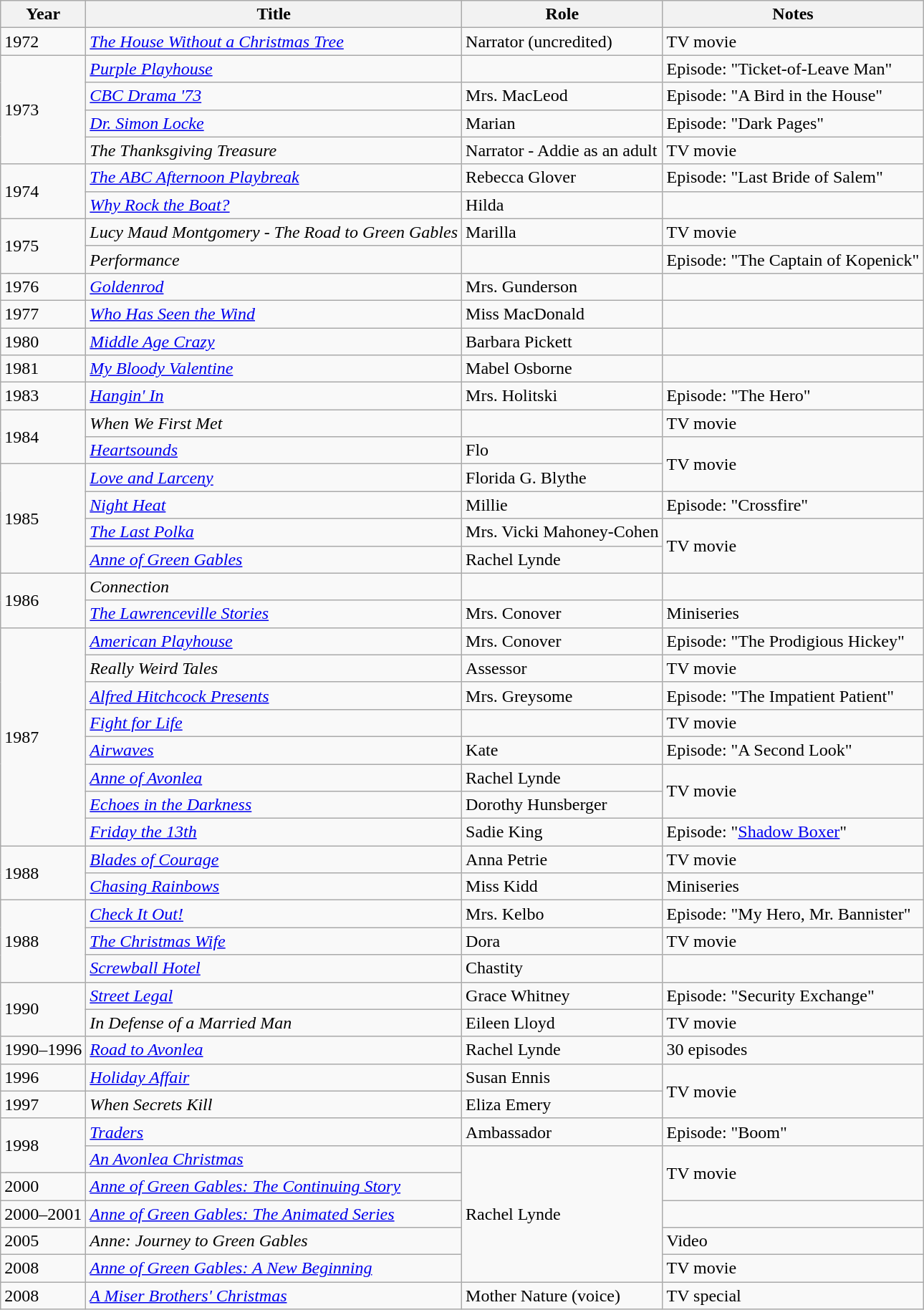<table class="wikitable sortable">
<tr>
<th>Year</th>
<th>Title</th>
<th>Role</th>
<th class="unsortable">Notes</th>
</tr>
<tr>
<td>1972</td>
<td data-sort-value="House Without a Christmas Tree, The"><em><a href='#'>The House Without a Christmas Tree</a></em></td>
<td>Narrator (uncredited)</td>
<td>TV movie</td>
</tr>
<tr>
<td rowspan=4>1973</td>
<td><em><a href='#'>Purple Playhouse</a></em></td>
<td></td>
<td>Episode: "Ticket-of-Leave Man"</td>
</tr>
<tr>
<td><em><a href='#'>CBC Drama '73</a></em></td>
<td>Mrs. MacLeod</td>
<td>Episode: "A Bird in the House"</td>
</tr>
<tr>
<td><em><a href='#'>Dr. Simon Locke</a></em></td>
<td>Marian</td>
<td>Episode: "Dark Pages"</td>
</tr>
<tr>
<td data-sort-value="Thanksgiving Treasure, The"><em>The Thanksgiving Treasure</em></td>
<td>Narrator - Addie as an adult</td>
<td>TV movie</td>
</tr>
<tr>
<td rowspan=2>1974</td>
<td data-sort-value="ABC Afternoon Playbreak, The"><em><a href='#'>The ABC Afternoon Playbreak</a></em></td>
<td>Rebecca Glover</td>
<td>Episode: "Last Bride of Salem"</td>
</tr>
<tr>
<td><em><a href='#'>Why Rock the Boat?</a></em></td>
<td>Hilda</td>
<td></td>
</tr>
<tr>
<td rowspan=2>1975</td>
<td><em>Lucy Maud Montgomery - The Road to Green Gables</em></td>
<td>Marilla</td>
<td>TV movie</td>
</tr>
<tr>
<td><em>Performance</em></td>
<td></td>
<td>Episode: "The Captain of Kopenick"</td>
</tr>
<tr>
<td>1976</td>
<td><em><a href='#'>Goldenrod</a></em></td>
<td>Mrs. Gunderson</td>
<td></td>
</tr>
<tr>
<td>1977</td>
<td><em><a href='#'>Who Has Seen the Wind</a></em></td>
<td>Miss MacDonald</td>
<td></td>
</tr>
<tr>
<td>1980</td>
<td><em><a href='#'>Middle Age Crazy</a></em></td>
<td>Barbara Pickett</td>
<td></td>
</tr>
<tr>
<td>1981</td>
<td><em><a href='#'>My Bloody Valentine</a></em></td>
<td>Mabel Osborne</td>
<td></td>
</tr>
<tr>
<td>1983</td>
<td><em><a href='#'>Hangin' In</a></em></td>
<td>Mrs. Holitski</td>
<td>Episode: "The Hero"</td>
</tr>
<tr>
<td rowspan=2>1984</td>
<td><em>When We First Met</em></td>
<td></td>
<td>TV movie</td>
</tr>
<tr>
<td><em><a href='#'>Heartsounds</a></em></td>
<td>Flo</td>
<td rowspan=2>TV movie</td>
</tr>
<tr>
<td rowspan=4>1985</td>
<td><em><a href='#'>Love and Larceny</a></em></td>
<td>Florida G. Blythe</td>
</tr>
<tr>
<td><em><a href='#'>Night Heat</a></em></td>
<td>Millie</td>
<td>Episode: "Crossfire"</td>
</tr>
<tr>
<td data-sort-value="Last Polka, The"><em><a href='#'>The Last Polka</a></em></td>
<td>Mrs. Vicki Mahoney-Cohen</td>
<td rowspan=2>TV movie</td>
</tr>
<tr>
<td><em><a href='#'>Anne of Green Gables</a></em></td>
<td>Rachel Lynde</td>
</tr>
<tr>
<td rowspan=2>1986</td>
<td><em>Connection</em></td>
<td></td>
<td></td>
</tr>
<tr>
<td data-sort-value="Lawrenceville Stories, The"><em><a href='#'>The Lawrenceville Stories</a></em></td>
<td>Mrs. Conover</td>
<td>Miniseries</td>
</tr>
<tr>
<td rowspan=8>1987</td>
<td><em><a href='#'>American Playhouse</a></em></td>
<td>Mrs. Conover</td>
<td>Episode: "The Prodigious Hickey"</td>
</tr>
<tr>
<td><em>Really Weird Tales</em></td>
<td>Assessor</td>
<td>TV movie</td>
</tr>
<tr>
<td><em><a href='#'>Alfred Hitchcock Presents</a></em></td>
<td>Mrs. Greysome</td>
<td>Episode: "The Impatient Patient"</td>
</tr>
<tr>
<td><em><a href='#'>Fight for Life</a></em></td>
<td></td>
<td>TV movie</td>
</tr>
<tr>
<td><em><a href='#'>Airwaves</a></em></td>
<td>Kate</td>
<td>Episode: "A Second Look"</td>
</tr>
<tr>
<td><em><a href='#'>Anne of Avonlea</a></em></td>
<td>Rachel Lynde</td>
<td rowspan=2>TV movie</td>
</tr>
<tr>
<td><em><a href='#'>Echoes in the Darkness</a></em></td>
<td>Dorothy Hunsberger</td>
</tr>
<tr>
<td><em><a href='#'>Friday the 13th</a></em></td>
<td>Sadie King</td>
<td>Episode: "<a href='#'>Shadow Boxer</a>"</td>
</tr>
<tr>
<td rowspan=2>1988</td>
<td><em><a href='#'>Blades of Courage</a></em></td>
<td>Anna Petrie</td>
<td>TV movie</td>
</tr>
<tr>
<td><em><a href='#'>Chasing Rainbows</a></em></td>
<td>Miss Kidd</td>
<td>Miniseries</td>
</tr>
<tr>
<td rowspan=3>1988</td>
<td><em><a href='#'>Check It Out!</a></em></td>
<td>Mrs. Kelbo</td>
<td>Episode: "My Hero, Mr. Bannister"</td>
</tr>
<tr>
<td data-sort-value="Christmas Wife, The"><em><a href='#'>The Christmas Wife</a></em></td>
<td>Dora</td>
<td>TV movie</td>
</tr>
<tr>
<td><em><a href='#'>Screwball Hotel</a></em></td>
<td>Chastity</td>
<td></td>
</tr>
<tr>
<td rowspan=2>1990</td>
<td><em><a href='#'>Street Legal</a></em></td>
<td>Grace Whitney</td>
<td>Episode: "Security Exchange"</td>
</tr>
<tr>
<td><em>In Defense of a Married Man</em></td>
<td>Eileen Lloyd</td>
<td>TV movie</td>
</tr>
<tr>
<td>1990–1996</td>
<td><em><a href='#'>Road to Avonlea</a></em></td>
<td>Rachel Lynde</td>
<td>30 episodes</td>
</tr>
<tr>
<td>1996</td>
<td><em><a href='#'>Holiday Affair</a></em></td>
<td>Susan Ennis</td>
<td rowspan=2>TV movie</td>
</tr>
<tr>
<td>1997</td>
<td><em>When Secrets Kill</em></td>
<td>Eliza Emery</td>
</tr>
<tr>
<td rowspan=2>1998</td>
<td><em><a href='#'>Traders</a></em></td>
<td>Ambassador</td>
<td>Episode: "Boom"</td>
</tr>
<tr>
<td><em><a href='#'>An Avonlea Christmas</a></em></td>
<td rowspan=5>Rachel Lynde</td>
<td rowspan=2>TV movie</td>
</tr>
<tr>
<td>2000</td>
<td><em><a href='#'>Anne of Green Gables: The Continuing Story</a></em></td>
</tr>
<tr>
<td>2000–2001</td>
<td><em><a href='#'>Anne of Green Gables: The Animated Series</a></em></td>
<td></td>
</tr>
<tr>
<td>2005</td>
<td><em>Anne: Journey to Green Gables</em></td>
<td>Video</td>
</tr>
<tr>
<td>2008</td>
<td><em><a href='#'>Anne of Green Gables: A New Beginning</a></em></td>
<td>TV movie</td>
</tr>
<tr>
<td>2008</td>
<td data-sort-value="Miser Brothers' Christmas, The"><em><a href='#'>A Miser Brothers' Christmas</a></em></td>
<td>Mother Nature (voice)</td>
<td>TV special</td>
</tr>
</table>
